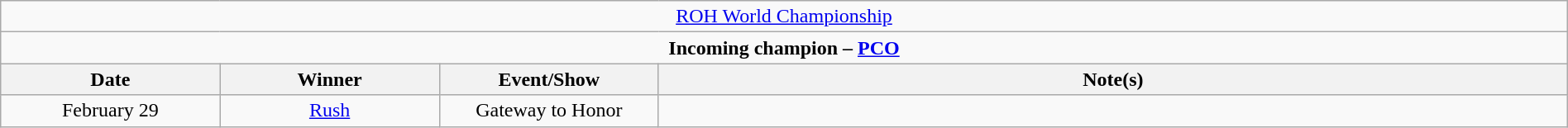<table class="wikitable" style="text-align:center; width:100%;">
<tr>
<td colspan="4" style="text-align: center;"><a href='#'>ROH World Championship</a></td>
</tr>
<tr>
<td colspan="4" style="text-align: center;"><strong>Incoming champion – <a href='#'>PCO</a></strong></td>
</tr>
<tr>
<th width=14%>Date</th>
<th width=14%>Winner</th>
<th width=14%>Event/Show</th>
<th width=58%>Note(s)</th>
</tr>
<tr>
<td>February 29</td>
<td><a href='#'>Rush</a></td>
<td>Gateway to Honor</td>
<td></td>
</tr>
</table>
